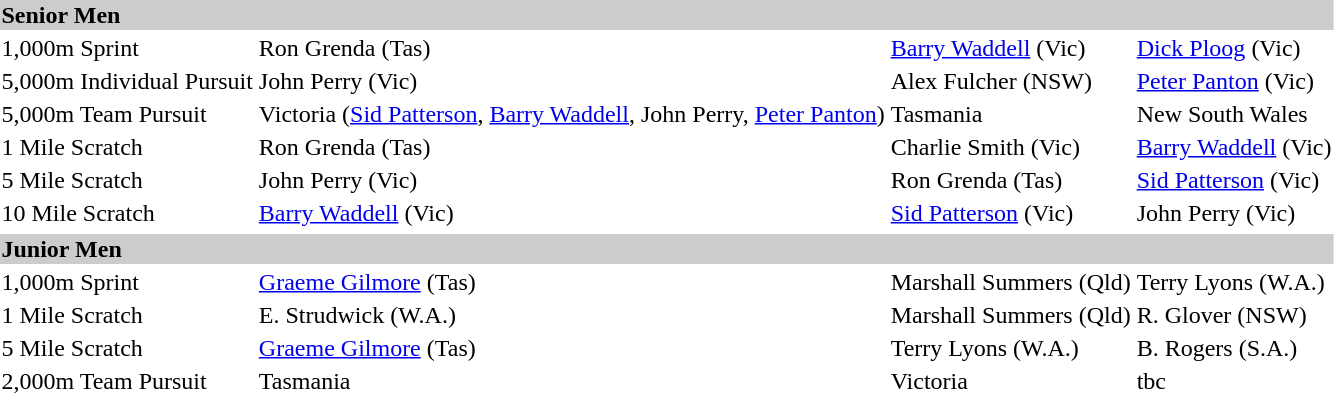<table>
<tr bgcolor="#cccccc">
<td colspan=4><strong>Senior Men</strong></td>
</tr>
<tr>
<td>1,000m Sprint </td>
<td>Ron Grenda (Tas)</td>
<td><a href='#'>Barry Waddell</a> (Vic)</td>
<td><a href='#'>Dick Ploog</a> (Vic)</td>
</tr>
<tr>
<td>5,000m Individual Pursuit </td>
<td>John Perry (Vic)</td>
<td>Alex Fulcher (NSW)</td>
<td><a href='#'>Peter Panton</a> (Vic)</td>
</tr>
<tr>
<td>5,000m Team Pursuit </td>
<td>Victoria (<a href='#'>Sid Patterson</a>, <a href='#'>Barry Waddell</a>, John Perry, <a href='#'>Peter Panton</a>)</td>
<td>Tasmania</td>
<td>New South Wales</td>
</tr>
<tr>
<td>1 Mile Scratch </td>
<td>Ron Grenda (Tas)</td>
<td>Charlie Smith (Vic)</td>
<td><a href='#'>Barry Waddell</a> (Vic)</td>
</tr>
<tr>
<td>5 Mile Scratch </td>
<td>John Perry (Vic)</td>
<td>Ron Grenda (Tas)</td>
<td><a href='#'>Sid Patterson</a> (Vic)</td>
</tr>
<tr>
<td>10 Mile Scratch </td>
<td><a href='#'>Barry Waddell</a> (Vic)</td>
<td><a href='#'>Sid Patterson</a> (Vic)</td>
<td>John Perry (Vic)</td>
</tr>
<tr>
</tr>
<tr bgcolor="#cccccc">
<td colspan=4><strong>Junior Men</strong></td>
</tr>
<tr>
<td>1,000m Sprint </td>
<td><a href='#'>Graeme Gilmore</a> (Tas)</td>
<td>Marshall Summers (Qld)</td>
<td>Terry Lyons (W.A.)</td>
</tr>
<tr>
<td>1 Mile Scratch </td>
<td>E. Strudwick (W.A.)</td>
<td>Marshall Summers (Qld)</td>
<td>R. Glover (NSW)</td>
</tr>
<tr>
<td>5 Mile Scratch </td>
<td><a href='#'>Graeme Gilmore</a> (Tas)</td>
<td>Terry Lyons (W.A.)</td>
<td>B. Rogers (S.A.)</td>
</tr>
<tr>
<td>2,000m Team Pursuit </td>
<td>Tasmania</td>
<td>Victoria</td>
<td>tbc</td>
</tr>
</table>
